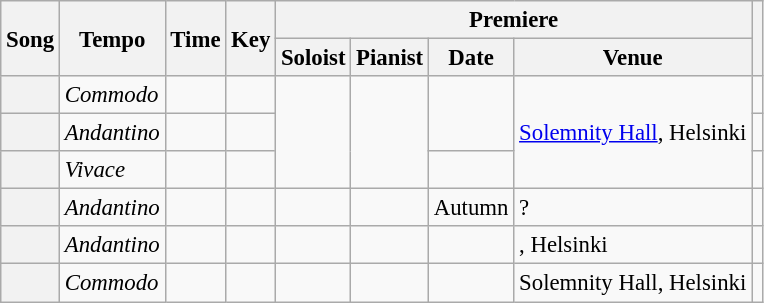<table class="wikitable" style="margin-right:0; font-size:95%">
<tr>
<th rowspan=2 scope="col">Song</th>
<th rowspan=2 scope="col">Tempo</th>
<th rowspan=2 scope="col">Time</th>
<th rowspan=2 scope="col">Key</th>
<th colspan=4 scope="col">Premiere</th>
<th rowspan=2 scope="col"></th>
</tr>
<tr>
<th scope="col">Soloist</th>
<th scope="col">Pianist</th>
<th scope="col">Date</th>
<th scope="col">Venue</th>
</tr>
<tr>
<th scope="row"></th>
<td><em>Commodo</em></td>
<td></td>
<td></td>
<td rowspan=3></td>
<td rowspan=3></td>
<td rowspan=2></td>
<td rowspan=3><a href='#'>Solemnity Hall</a>, Helsinki</td>
<td></td>
</tr>
<tr>
<th scope="row"></th>
<td><em>Andantino</em></td>
<td></td>
<td></td>
<td></td>
</tr>
<tr>
<th scope="row"></th>
<td><em>Vivace</em></td>
<td></td>
<td></td>
<td></td>
<td></td>
</tr>
<tr>
<th scope="row"></th>
<td><em>Andantino</em></td>
<td></td>
<td></td>
<td></td>
<td></td>
<td>Autumn </td>
<td>?</td>
<td></td>
</tr>
<tr>
<th scope="row"></th>
<td><em>Andantino</em></td>
<td></td>
<td></td>
<td></td>
<td></td>
<td></td>
<td>, Helsinki</td>
<td></td>
</tr>
<tr>
<th scope="row"></th>
<td><em>Commodo</em></td>
<td></td>
<td></td>
<td></td>
<td></td>
<td></td>
<td>Solemnity Hall, Helsinki</td>
<td></td>
</tr>
</table>
